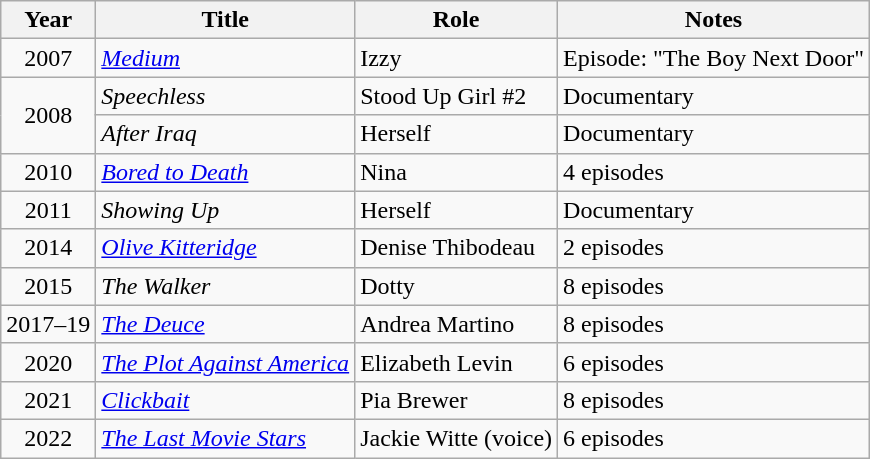<table class="wikitable sortable plainrowheaders">
<tr>
<th scope="col">Year</th>
<th scope="col">Title</th>
<th scope="col">Role</th>
<th scope="col" class="unsortable">Notes</th>
</tr>
<tr>
<td align="center">2007</td>
<td scope="row"><em><a href='#'>Medium</a></em></td>
<td>Izzy</td>
<td>Episode: "The Boy Next Door"</td>
</tr>
<tr>
<td rowspan="2" align="center">2008</td>
<td scope="row"><em>Speechless</em></td>
<td>Stood Up Girl #2</td>
<td>Documentary</td>
</tr>
<tr>
<td scope="row"><em>After Iraq</em></td>
<td>Herself</td>
<td>Documentary</td>
</tr>
<tr>
<td align="center">2010</td>
<td scope="row"><em><a href='#'>Bored to Death</a></em></td>
<td>Nina</td>
<td>4 episodes</td>
</tr>
<tr>
<td align="center">2011</td>
<td scope="row"><em>Showing Up</em></td>
<td>Herself</td>
<td>Documentary</td>
</tr>
<tr>
<td align="center">2014</td>
<td scope="row"><em><a href='#'>Olive Kitteridge</a></em></td>
<td>Denise Thibodeau</td>
<td>2 episodes</td>
</tr>
<tr>
<td align="center">2015</td>
<td scope="row"><em>The Walker</em></td>
<td>Dotty</td>
<td>8 episodes</td>
</tr>
<tr>
<td align="center">2017–19</td>
<td scope="row"><em><a href='#'>The Deuce</a></em></td>
<td>Andrea Martino</td>
<td>8 episodes</td>
</tr>
<tr>
<td align="center">2020</td>
<td scope="row"><em><a href='#'>The Plot Against America</a></em></td>
<td>Elizabeth Levin</td>
<td>6 episodes</td>
</tr>
<tr>
<td align="center">2021</td>
<td scope="row"><em><a href='#'>Clickbait</a></em></td>
<td>Pia Brewer</td>
<td>8 episodes</td>
</tr>
<tr>
<td align="center">2022</td>
<td scope="row"><em><a href='#'>The Last Movie Stars</a></em></td>
<td>Jackie Witte (voice)</td>
<td>6 episodes</td>
</tr>
</table>
